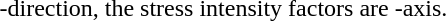<table>
<tr align = "left" valign = "top">
<td><br>-direction, the stress intensity factors are -axis.</td>
<td></td>
</tr>
</table>
